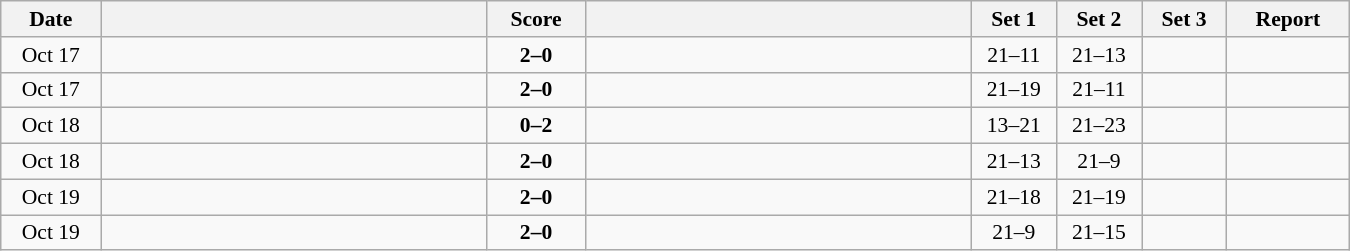<table class="wikitable" style="text-align: center; font-size:90% ">
<tr>
<th width="60">Date</th>
<th align="right" width="250"></th>
<th width="60">Score</th>
<th align="left" width="250"></th>
<th width="50">Set 1</th>
<th width="50">Set 2</th>
<th width="50">Set 3</th>
<th width="75">Report</th>
</tr>
<tr>
<td>Oct 17</td>
<td align=left><strong></strong></td>
<td align=center><strong>2–0</strong></td>
<td align=left></td>
<td>21–11</td>
<td>21–13</td>
<td></td>
<td></td>
</tr>
<tr>
<td>Oct 17</td>
<td align=left><strong></strong></td>
<td align=center><strong>2–0</strong></td>
<td align=left></td>
<td>21–19</td>
<td>21–11</td>
<td></td>
<td></td>
</tr>
<tr>
<td>Oct 18</td>
<td align=left></td>
<td align=center><strong>0–2</strong></td>
<td align=left><strong></strong></td>
<td>13–21</td>
<td>21–23</td>
<td></td>
<td></td>
</tr>
<tr>
<td>Oct 18</td>
<td align=left><strong></strong></td>
<td align=center><strong>2–0</strong></td>
<td align=left></td>
<td>21–13</td>
<td>21–9</td>
<td></td>
<td></td>
</tr>
<tr>
<td>Oct 19</td>
<td align=left><strong></strong></td>
<td align=center><strong>2–0</strong></td>
<td align=left></td>
<td>21–18</td>
<td>21–19</td>
<td></td>
<td></td>
</tr>
<tr>
<td>Oct 19</td>
<td align=left><strong></strong></td>
<td align=center><strong>2–0</strong></td>
<td align=left></td>
<td>21–9</td>
<td>21–15</td>
<td></td>
<td></td>
</tr>
</table>
